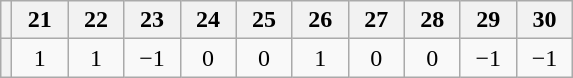<table class="wikitable" style="text-align:center">
<tr>
<th></th>
<th style="width: 30px;">21</th>
<th style="width: 30px;">22</th>
<th style="width: 30px;">23</th>
<th style="width: 30px;">24</th>
<th style="width: 30px;">25</th>
<th style="width: 30px;">26</th>
<th style="width: 30px;">27</th>
<th style="width: 30px;">28</th>
<th style="width: 30px;">29</th>
<th style="width: 30px;">30</th>
</tr>
<tr>
<th></th>
<td>1</td>
<td>1</td>
<td>−1</td>
<td>0</td>
<td>0</td>
<td>1</td>
<td>0</td>
<td>0</td>
<td>−1</td>
<td>−1</td>
</tr>
</table>
